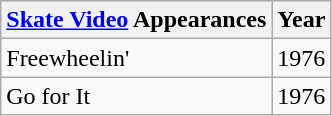<table class="wikitable">
<tr>
<th><a href='#'>Skate Video</a> Appearances</th>
<th>Year</th>
</tr>
<tr>
<td>Freewheelin'</td>
<td>1976</td>
</tr>
<tr>
<td>Go for It</td>
<td>1976</td>
</tr>
</table>
